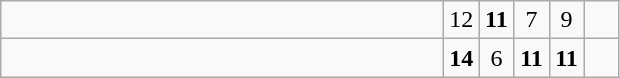<table class="wikitable">
<tr>
<td style="width:18em"></td>
<td align=center style="width:1em">12</td>
<td align=center style="width:1em"><strong>11</strong></td>
<td align=center style="width:1em">7</td>
<td align=center style="width:1em">9</td>
<td align=center style="width:1em"></td>
</tr>
<tr>
<td style="width:18em"><strong></strong></td>
<td align=center style="width:1em"><strong>14</strong></td>
<td align=center style="width:1em">6</td>
<td align=center style="width:1em"><strong>11</strong></td>
<td align=center style="width:1em"><strong>11</strong></td>
<td align=center style="width:1em"></td>
</tr>
</table>
